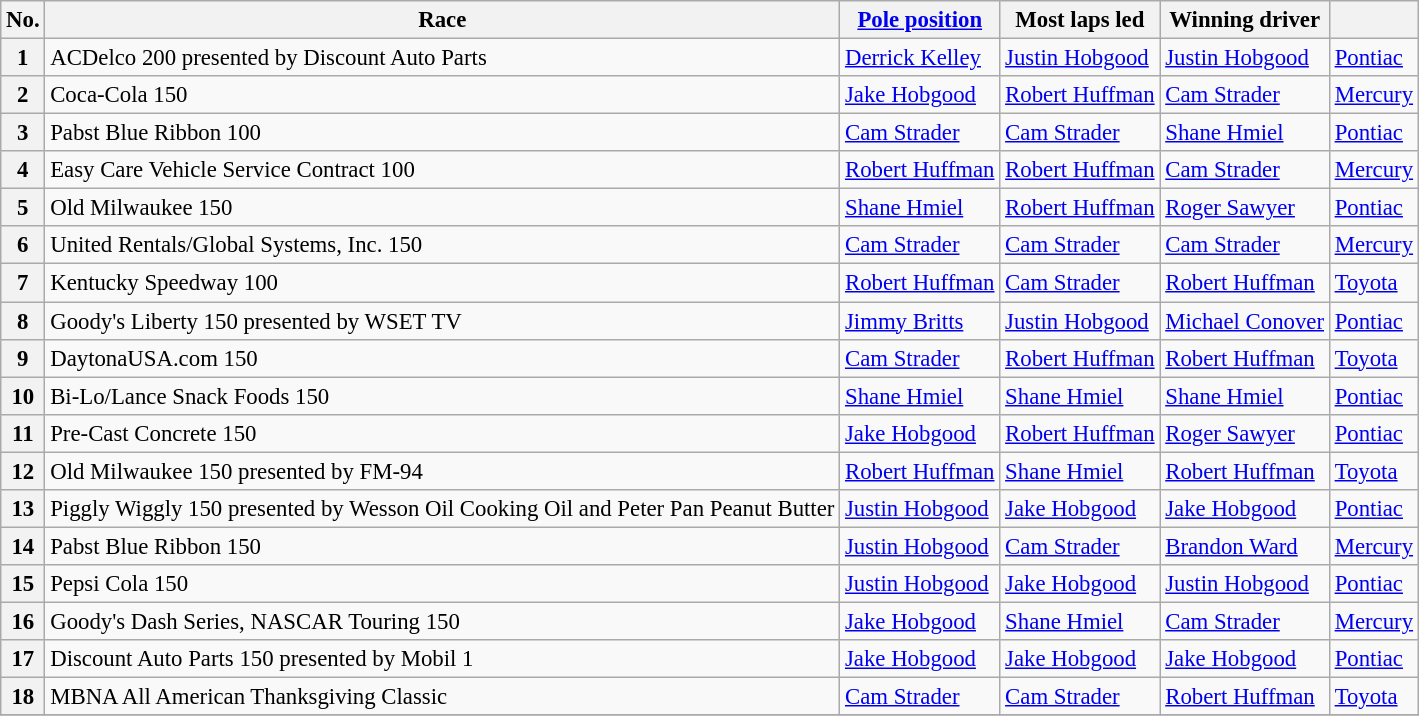<table class="wikitable sortable" style="font-size:95%">
<tr>
<th>No.</th>
<th>Race</th>
<th><a href='#'>Pole position</a></th>
<th>Most laps led</th>
<th>Winning driver</th>
<th></th>
</tr>
<tr>
<th>1</th>
<td>ACDelco 200 presented by Discount Auto Parts</td>
<td><a href='#'>Derrick Kelley</a></td>
<td><a href='#'>Justin Hobgood</a></td>
<td><a href='#'>Justin Hobgood</a></td>
<td><a href='#'>Pontiac</a></td>
</tr>
<tr>
<th>2</th>
<td>Coca-Cola 150</td>
<td><a href='#'>Jake Hobgood</a></td>
<td><a href='#'>Robert Huffman</a></td>
<td><a href='#'>Cam Strader</a></td>
<td><a href='#'>Mercury</a></td>
</tr>
<tr>
<th>3</th>
<td>Pabst Blue Ribbon 100</td>
<td><a href='#'>Cam Strader</a></td>
<td><a href='#'>Cam Strader</a></td>
<td><a href='#'>Shane Hmiel</a></td>
<td><a href='#'>Pontiac</a></td>
</tr>
<tr>
<th>4</th>
<td>Easy Care Vehicle Service Contract 100</td>
<td><a href='#'>Robert Huffman</a></td>
<td><a href='#'>Robert Huffman</a></td>
<td><a href='#'>Cam Strader</a></td>
<td><a href='#'>Mercury</a></td>
</tr>
<tr>
<th>5</th>
<td>Old Milwaukee 150</td>
<td><a href='#'>Shane Hmiel</a></td>
<td><a href='#'>Robert Huffman</a></td>
<td><a href='#'>Roger Sawyer</a></td>
<td><a href='#'>Pontiac</a></td>
</tr>
<tr>
<th>6</th>
<td>United Rentals/Global Systems, Inc. 150</td>
<td><a href='#'>Cam Strader</a></td>
<td><a href='#'>Cam Strader</a></td>
<td><a href='#'>Cam Strader</a></td>
<td><a href='#'>Mercury</a></td>
</tr>
<tr>
<th>7</th>
<td>Kentucky Speedway 100</td>
<td><a href='#'>Robert Huffman</a></td>
<td><a href='#'>Cam Strader</a></td>
<td><a href='#'>Robert Huffman</a></td>
<td><a href='#'>Toyota</a></td>
</tr>
<tr>
<th>8</th>
<td>Goody's Liberty 150 presented by WSET TV</td>
<td><a href='#'>Jimmy Britts</a></td>
<td><a href='#'>Justin Hobgood</a></td>
<td><a href='#'>Michael Conover</a></td>
<td><a href='#'>Pontiac</a></td>
</tr>
<tr>
<th>9</th>
<td>DaytonaUSA.com 150</td>
<td><a href='#'>Cam Strader</a></td>
<td><a href='#'>Robert Huffman</a></td>
<td><a href='#'>Robert Huffman</a></td>
<td><a href='#'>Toyota</a></td>
</tr>
<tr>
<th>10</th>
<td>Bi-Lo/Lance Snack Foods 150</td>
<td><a href='#'>Shane Hmiel</a></td>
<td><a href='#'>Shane Hmiel</a></td>
<td><a href='#'>Shane Hmiel</a></td>
<td><a href='#'>Pontiac</a></td>
</tr>
<tr>
<th>11</th>
<td>Pre-Cast Concrete 150</td>
<td><a href='#'>Jake Hobgood</a></td>
<td><a href='#'>Robert Huffman</a></td>
<td><a href='#'>Roger Sawyer</a></td>
<td><a href='#'>Pontiac</a></td>
</tr>
<tr>
<th>12</th>
<td>Old Milwaukee 150 presented by FM-94</td>
<td><a href='#'>Robert Huffman</a></td>
<td><a href='#'>Shane Hmiel</a></td>
<td><a href='#'>Robert Huffman</a></td>
<td><a href='#'>Toyota</a></td>
</tr>
<tr>
<th>13</th>
<td>Piggly Wiggly 150 presented by Wesson Oil Cooking Oil and Peter Pan Peanut Butter</td>
<td><a href='#'>Justin Hobgood</a></td>
<td><a href='#'>Jake Hobgood</a></td>
<td><a href='#'>Jake Hobgood</a></td>
<td><a href='#'>Pontiac</a></td>
</tr>
<tr>
<th>14</th>
<td>Pabst Blue Ribbon 150</td>
<td><a href='#'>Justin Hobgood</a></td>
<td><a href='#'>Cam Strader</a></td>
<td><a href='#'>Brandon Ward</a></td>
<td><a href='#'>Mercury</a></td>
</tr>
<tr>
<th>15</th>
<td>Pepsi Cola 150</td>
<td><a href='#'>Justin Hobgood</a></td>
<td><a href='#'>Jake Hobgood</a></td>
<td><a href='#'>Justin Hobgood</a></td>
<td><a href='#'>Pontiac</a></td>
</tr>
<tr>
<th>16</th>
<td>Goody's Dash Series, NASCAR Touring 150</td>
<td><a href='#'>Jake Hobgood</a></td>
<td><a href='#'>Shane Hmiel</a></td>
<td><a href='#'>Cam Strader</a></td>
<td><a href='#'>Mercury</a></td>
</tr>
<tr>
<th>17</th>
<td>Discount Auto Parts 150 presented by Mobil 1</td>
<td><a href='#'>Jake Hobgood</a></td>
<td><a href='#'>Jake Hobgood</a></td>
<td><a href='#'>Jake Hobgood</a></td>
<td><a href='#'>Pontiac</a></td>
</tr>
<tr>
<th>18</th>
<td>MBNA All American Thanksgiving Classic</td>
<td><a href='#'>Cam Strader</a></td>
<td><a href='#'>Cam Strader</a></td>
<td><a href='#'>Robert Huffman</a></td>
<td><a href='#'>Toyota</a></td>
</tr>
<tr>
</tr>
</table>
